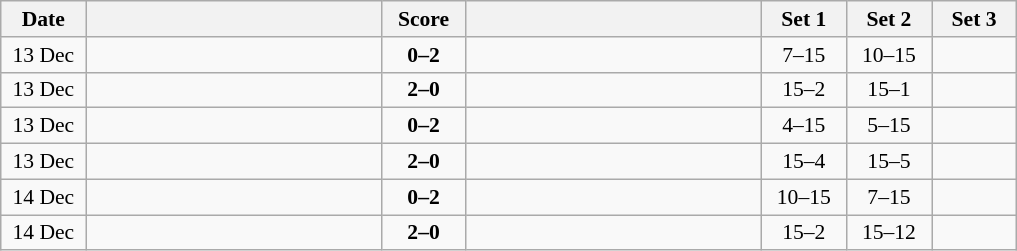<table class="wikitable" style="text-align: center; font-size:90% ">
<tr>
<th width="50">Date</th>
<th align="right" width="190"></th>
<th width="50">Score</th>
<th align="left" width="190"></th>
<th width="50">Set 1</th>
<th width="50">Set 2</th>
<th width="50">Set 3</th>
</tr>
<tr>
<td>13 Dec</td>
<td align=right></td>
<td align=center><strong>0–2</strong></td>
<td align=left><strong></strong></td>
<td>7–15</td>
<td>10–15</td>
<td></td>
</tr>
<tr>
<td>13 Dec</td>
<td align=right><strong></strong></td>
<td align=center><strong>2–0</strong></td>
<td align=left></td>
<td>15–2</td>
<td>15–1</td>
<td></td>
</tr>
<tr>
<td>13 Dec</td>
<td align=right></td>
<td align=center><strong>0–2</strong></td>
<td align=left><strong></strong></td>
<td>4–15</td>
<td>5–15</td>
<td></td>
</tr>
<tr>
<td>13 Dec</td>
<td align=right><strong></strong></td>
<td align=center><strong>2–0</strong></td>
<td align=left></td>
<td>15–4</td>
<td>15–5</td>
<td></td>
</tr>
<tr>
<td>14 Dec</td>
<td align=right></td>
<td align=center><strong>0–2</strong></td>
<td align=left><strong></strong></td>
<td>10–15</td>
<td>7–15</td>
<td></td>
</tr>
<tr>
<td>14 Dec</td>
<td align=right><strong></strong></td>
<td align=center><strong>2–0</strong></td>
<td align=left></td>
<td>15–2</td>
<td>15–12</td>
<td></td>
</tr>
</table>
